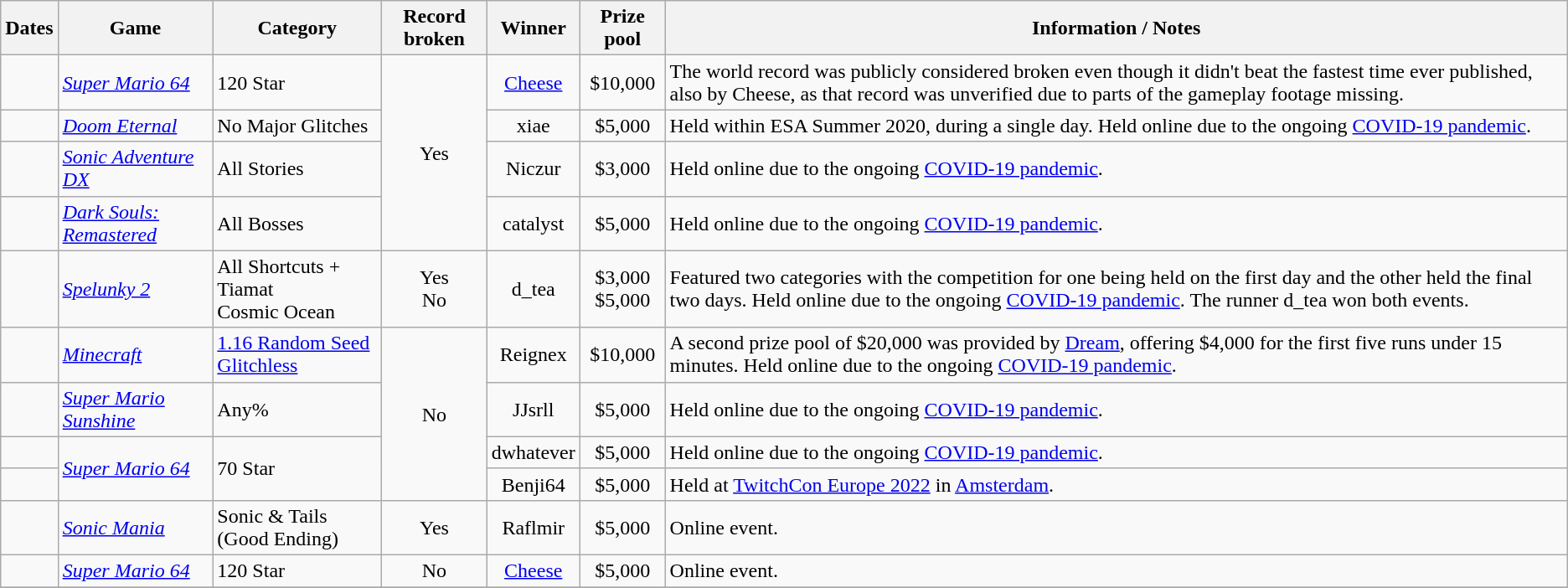<table class="wikitable">
<tr>
<th>Dates</th>
<th>Game</th>
<th>Category</th>
<th>Record broken</th>
<th>Winner</th>
<th>Prize pool</th>
<th>Information / Notes</th>
</tr>
<tr>
<td></td>
<td><em><a href='#'>Super Mario 64</a></em></td>
<td>120 Star</td>
<td rowspan="4" style="text-align:center;">Yes</td>
<td style="text-align:center;"><a href='#'>Cheese</a></td>
<td style="text-align:center;">$10,000</td>
<td>The world record was publicly considered broken even though it didn't beat the fastest time ever published, also by Cheese, as that record was unverified due to parts of the gameplay footage missing.</td>
</tr>
<tr>
<td></td>
<td><em><a href='#'>Doom Eternal</a></em></td>
<td>No Major Glitches</td>
<td style="text-align:center;">xiae</td>
<td style="text-align:center;">$5,000</td>
<td>Held within ESA Summer 2020, during a single day. Held online due to the ongoing <a href='#'>COVID-19 pandemic</a>.</td>
</tr>
<tr>
<td></td>
<td><em><a href='#'>Sonic Adventure DX</a></em></td>
<td>All Stories</td>
<td style="text-align:center;">Niczur</td>
<td style="text-align:center;">$3,000</td>
<td>Held online due to the ongoing <a href='#'>COVID-19 pandemic</a>.</td>
</tr>
<tr>
<td></td>
<td><em><a href='#'>Dark Souls: Remastered</a></em></td>
<td>All Bosses</td>
<td style="text-align:center;">catalyst</td>
<td style="text-align:center;">$5,000</td>
<td>Held online due to the ongoing <a href='#'>COVID-19 pandemic</a>.</td>
</tr>
<tr>
<td></td>
<td><em><a href='#'>Spelunky 2</a></em></td>
<td>All Shortcuts + Tiamat<br>Cosmic Ocean</td>
<td style="text-align:center;">Yes<br>No</td>
<td style="text-align:center;">d_tea</td>
<td style="text-align:center;">$3,000<br>$5,000</td>
<td>Featured two categories with the competition for one being held on the first day and the other held the final two days. Held online due to the ongoing <a href='#'>COVID-19 pandemic</a>. The runner d_tea won both events.</td>
</tr>
<tr>
<td></td>
<td><em><a href='#'>Minecraft</a></em></td>
<td><a href='#'>1.16 Random Seed Glitchless</a></td>
<td rowspan="4" style="text-align:center;">No</td>
<td style="text-align:center;">Reignex</td>
<td style="text-align:center;">$10,000</td>
<td>A second prize pool of $20,000 was provided by <a href='#'>Dream</a>, offering $4,000 for the first five runs under 15 minutes. Held online due to the ongoing <a href='#'>COVID-19 pandemic</a>.</td>
</tr>
<tr>
<td></td>
<td><em><a href='#'>Super Mario Sunshine</a></em></td>
<td>Any%</td>
<td style="text-align:center;">JJsrll</td>
<td style="text-align:center;">$5,000</td>
<td>Held online due to the ongoing <a href='#'>COVID-19 pandemic</a>.</td>
</tr>
<tr>
<td></td>
<td rowspan="2"><em><a href='#'>Super Mario 64</a></em></td>
<td rowspan="2">70 Star</td>
<td style="text-align:center;">dwhatever</td>
<td style="text-align:center;">$5,000</td>
<td>Held online due to the ongoing <a href='#'>COVID-19 pandemic</a>.</td>
</tr>
<tr>
<td></td>
<td style="text-align:center;">Benji64</td>
<td style="text-align:center;">$5,000</td>
<td>Held at <a href='#'>TwitchCon Europe 2022</a> in <a href='#'>Amsterdam</a>.</td>
</tr>
<tr>
<td></td>
<td><em><a href='#'>Sonic Mania</a></em></td>
<td>Sonic & Tails (Good Ending)</td>
<td style="text-align:center;">Yes</td>
<td style="text-align:center;">Raflmir</td>
<td style="text-align:center;">$5,000</td>
<td>Online event.</td>
</tr>
<tr>
<td></td>
<td><em><a href='#'>Super Mario 64</a></em></td>
<td>120 Star</td>
<td style="text-align:center;">No</td>
<td style="text-align:center;"><a href='#'>Cheese</a></td>
<td style="text-align:center;">$5,000</td>
<td>Online event.</td>
</tr>
<tr>
</tr>
</table>
